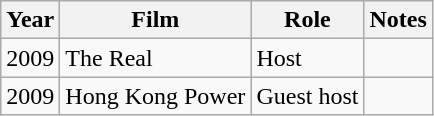<table class="wikitable">
<tr>
<th>Year</th>
<th>Film</th>
<th>Role</th>
<th>Notes</th>
</tr>
<tr>
<td>2009</td>
<td>The Real</td>
<td>Host</td>
<td></td>
</tr>
<tr>
<td>2009</td>
<td>Hong Kong Power</td>
<td>Guest host</td>
<td></td>
</tr>
</table>
